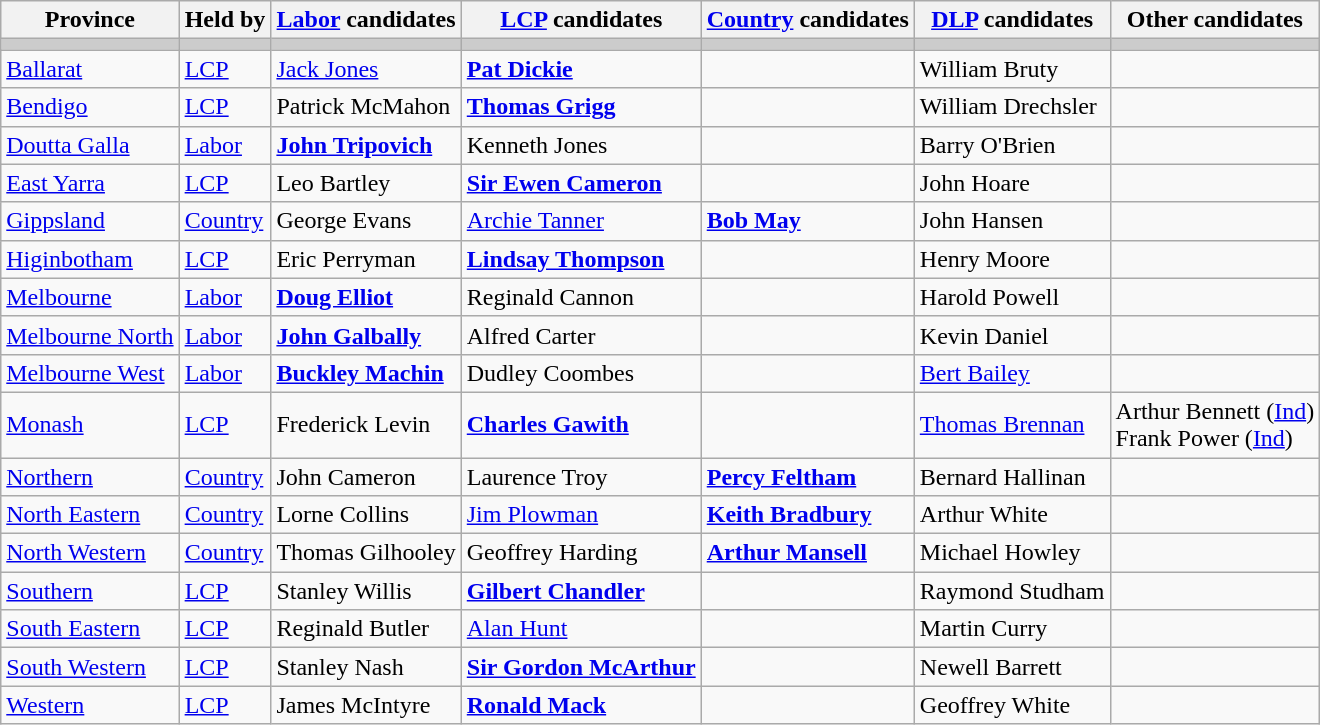<table class="wikitable">
<tr>
<th>Province</th>
<th>Held by</th>
<th><a href='#'>Labor</a> candidates</th>
<th><a href='#'>LCP</a> candidates</th>
<th><a href='#'>Country</a> candidates</th>
<th><a href='#'>DLP</a> candidates</th>
<th>Other candidates</th>
</tr>
<tr bgcolor="#cccccc">
<td></td>
<td></td>
<td></td>
<td></td>
<td></td>
<td></td>
<td></td>
</tr>
<tr>
<td><a href='#'>Ballarat</a></td>
<td><a href='#'>LCP</a></td>
<td><a href='#'>Jack Jones</a></td>
<td><strong><a href='#'>Pat Dickie</a></strong></td>
<td></td>
<td>William Bruty</td>
<td></td>
</tr>
<tr>
<td><a href='#'>Bendigo</a></td>
<td><a href='#'>LCP</a></td>
<td>Patrick McMahon</td>
<td><strong><a href='#'>Thomas Grigg</a></strong></td>
<td></td>
<td>William Drechsler</td>
<td></td>
</tr>
<tr>
<td><a href='#'>Doutta Galla</a></td>
<td><a href='#'>Labor</a></td>
<td><strong><a href='#'>John Tripovich</a></strong></td>
<td>Kenneth Jones</td>
<td></td>
<td>Barry O'Brien</td>
<td></td>
</tr>
<tr>
<td><a href='#'>East Yarra</a></td>
<td><a href='#'>LCP</a></td>
<td>Leo Bartley</td>
<td><strong><a href='#'>Sir Ewen Cameron</a></strong></td>
<td></td>
<td>John Hoare</td>
<td></td>
</tr>
<tr>
<td><a href='#'>Gippsland</a></td>
<td><a href='#'>Country</a></td>
<td>George Evans</td>
<td><a href='#'>Archie Tanner</a></td>
<td><strong><a href='#'>Bob May</a></strong></td>
<td>John Hansen</td>
<td></td>
</tr>
<tr>
<td><a href='#'>Higinbotham</a></td>
<td><a href='#'>LCP</a></td>
<td>Eric Perryman</td>
<td><strong><a href='#'>Lindsay Thompson</a></strong></td>
<td></td>
<td>Henry Moore</td>
<td></td>
</tr>
<tr>
<td><a href='#'>Melbourne</a></td>
<td><a href='#'>Labor</a></td>
<td><strong><a href='#'>Doug Elliot</a></strong></td>
<td>Reginald Cannon</td>
<td></td>
<td>Harold Powell</td>
<td></td>
</tr>
<tr>
<td><a href='#'>Melbourne North</a></td>
<td><a href='#'>Labor</a></td>
<td><strong><a href='#'>John Galbally</a></strong></td>
<td>Alfred Carter</td>
<td></td>
<td>Kevin Daniel</td>
<td></td>
</tr>
<tr>
<td><a href='#'>Melbourne West</a></td>
<td><a href='#'>Labor</a></td>
<td><strong><a href='#'>Buckley Machin</a></strong></td>
<td>Dudley Coombes</td>
<td></td>
<td><a href='#'>Bert Bailey</a></td>
<td></td>
</tr>
<tr>
<td><a href='#'>Monash</a></td>
<td><a href='#'>LCP</a></td>
<td>Frederick Levin</td>
<td><strong><a href='#'>Charles Gawith</a></strong></td>
<td></td>
<td><a href='#'>Thomas Brennan</a></td>
<td>Arthur Bennett (<a href='#'>Ind</a>) <br> Frank Power (<a href='#'>Ind</a>)</td>
</tr>
<tr>
<td><a href='#'>Northern</a></td>
<td><a href='#'>Country</a></td>
<td>John Cameron</td>
<td>Laurence Troy</td>
<td><strong><a href='#'>Percy Feltham</a></strong></td>
<td>Bernard Hallinan</td>
<td></td>
</tr>
<tr>
<td><a href='#'>North Eastern</a></td>
<td><a href='#'>Country</a></td>
<td>Lorne Collins</td>
<td><a href='#'>Jim Plowman</a></td>
<td><strong><a href='#'>Keith Bradbury</a></strong></td>
<td>Arthur White</td>
<td></td>
</tr>
<tr>
<td><a href='#'>North Western</a></td>
<td><a href='#'>Country</a></td>
<td>Thomas Gilhooley</td>
<td>Geoffrey Harding</td>
<td><strong><a href='#'>Arthur Mansell</a></strong></td>
<td>Michael Howley</td>
<td></td>
</tr>
<tr>
<td><a href='#'>Southern</a></td>
<td><a href='#'>LCP</a></td>
<td>Stanley Willis</td>
<td><strong><a href='#'>Gilbert Chandler</a></strong></td>
<td></td>
<td>Raymond Studham</td>
<td></td>
</tr>
<tr>
<td><a href='#'>South Eastern</a></td>
<td><a href='#'>LCP</a></td>
<td>Reginald Butler</td>
<td><a href='#'>Alan Hunt</a></td>
<td></td>
<td>Martin Curry</td>
<td></td>
</tr>
<tr>
<td><a href='#'>South Western</a></td>
<td><a href='#'>LCP</a></td>
<td>Stanley Nash</td>
<td><strong><a href='#'>Sir Gordon McArthur</a></strong></td>
<td></td>
<td>Newell Barrett</td>
<td></td>
</tr>
<tr>
<td><a href='#'>Western</a></td>
<td><a href='#'>LCP</a></td>
<td>James McIntyre</td>
<td><strong><a href='#'>Ronald Mack</a></strong></td>
<td></td>
<td>Geoffrey White</td>
<td></td>
</tr>
</table>
